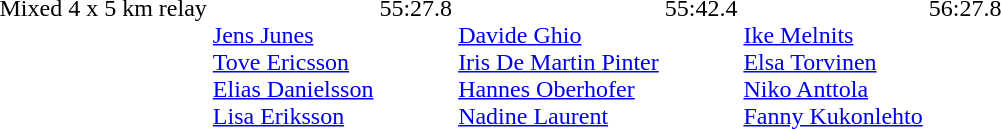<table>
<tr valign="top">
<td>Mixed 4 x 5 km relay</td>
<td><br><a href='#'>Jens Junes</a><br><a href='#'>Tove Ericsson</a><br><a href='#'>Elias Danielsson</a><br><a href='#'>Lisa Eriksson</a></td>
<td>55:27.8</td>
<td><br><a href='#'>Davide Ghio</a><br><a href='#'>Iris De Martin Pinter</a><br><a href='#'>Hannes Oberhofer</a><br><a href='#'>Nadine Laurent</a></td>
<td>55:42.4</td>
<td><br><a href='#'>Ike Melnits</a><br><a href='#'>Elsa Torvinen</a><br><a href='#'>Niko Anttola</a><br><a href='#'>Fanny Kukonlehto</a></td>
<td>56:27.8</td>
</tr>
</table>
